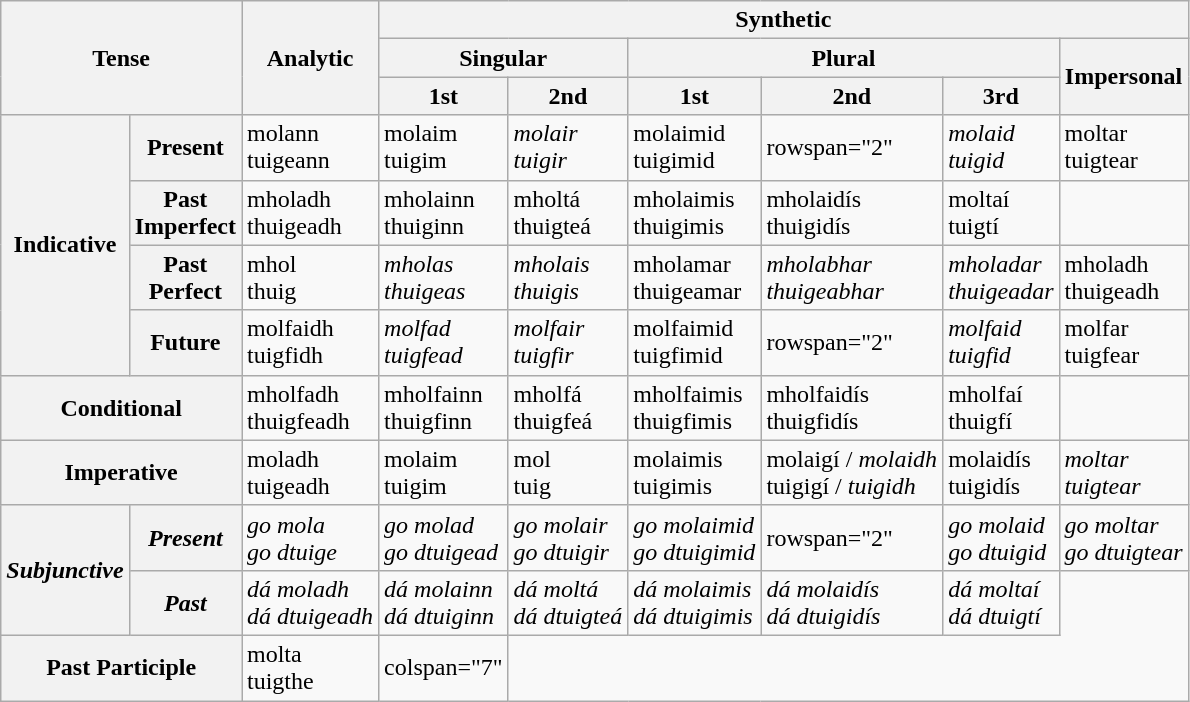<table class="wikitable mw-collapsible">
<tr>
<th colspan="2" rowspan="3">Tense</th>
<th rowspan="3">Analytic</th>
<th colspan="6">Synthetic</th>
</tr>
<tr>
<th colspan="2">Singular</th>
<th colspan="3">Plural</th>
<th rowspan="2">Impersonal</th>
</tr>
<tr>
<th>1st</th>
<th>2nd</th>
<th>1st</th>
<th>2nd</th>
<th>3rd</th>
</tr>
<tr>
<th rowspan="4">Indicative</th>
<th>Present</th>
<td>molann<br>tuigeann</td>
<td>molaim<br>tuigim</td>
<td><em>molair<br>tuigir</em></td>
<td>molaimid<br>tuigimid</td>
<td>rowspan="2" </td>
<td><em>molaid<br>tuigid</em></td>
<td>moltar<br>tuigtear</td>
</tr>
<tr>
<th>Past<br>Imperfect</th>
<td>mholadh<br>thuigeadh</td>
<td>mholainn<br>thuiginn</td>
<td>mholtá<br>thuigteá</td>
<td>mholaimis<br>thuigimis</td>
<td>mholaidís<br>thuigidís</td>
<td>moltaí<br>tuigtí</td>
</tr>
<tr>
<th>Past<br>Perfect</th>
<td>mhol<br>thuig</td>
<td><em>mholas<br>thuigeas</em></td>
<td><em>mholais<br>thuigis</em></td>
<td>mholamar<br>thuigeamar</td>
<td><em>mholabhar<br>thuigeabhar</em></td>
<td><em>mholadar<br>thuigeadar</em></td>
<td>mholadh<br>thuigeadh</td>
</tr>
<tr>
<th>Future</th>
<td>molfaidh<br>tuigfidh</td>
<td><em>molfad<br>tuigfead</em></td>
<td><em>molfair<br>tuigfir</em></td>
<td>molfaimid<br>tuigfimid</td>
<td>rowspan="2" </td>
<td><em>molfaid<br>tuigfid</em></td>
<td>molfar<br>tuigfear</td>
</tr>
<tr>
<th colspan="2">Conditional</th>
<td>mholfadh<br>thuigfeadh</td>
<td>mholfainn<br>thuigfinn</td>
<td>mholfá<br>thuigfeá</td>
<td>mholfaimis<br>thuigfimis</td>
<td>mholfaidís<br>thuigfidís</td>
<td>mholfaí<br>thuigfí</td>
</tr>
<tr>
<th colspan="2">Imperative</th>
<td>moladh<br>tuigeadh</td>
<td>molaim<br>tuigim</td>
<td>mol<br>tuig</td>
<td>molaimis<br>tuigimis</td>
<td>molaigí / <em>molaidh</em><br>tuigigí / <em>tuigidh</em></td>
<td>molaidís<br>tuigidís</td>
<td><em>moltar<br>tuigtear</em></td>
</tr>
<tr>
<th rowspan="2"><em>Subjunctive</em></th>
<th><em>Present</em></th>
<td><em>go mola<br>go dtuige</em></td>
<td><em>go molad<br>go dtuigead</em></td>
<td><em>go molair<br>go dtuigir</em></td>
<td><em>go molaimid<br>go dtuigimid</em></td>
<td>rowspan="2" </td>
<td><em>go molaid<br>go dtuigid</em></td>
<td><em>go moltar<br>go dtuigtear</em></td>
</tr>
<tr>
<th><em>Past</em></th>
<td><em>dá moladh<br>dá dtuigeadh</em></td>
<td><em>dá molainn<br>dá dtuiginn</em></td>
<td><em>dá moltá<br>dá dtuigteá</em></td>
<td><em>dá molaimis<br>dá dtuigimis</em></td>
<td><em>dá molaidís<br>dá dtuigidís</em></td>
<td><em>dá moltaí<br>dá dtuigtí</em></td>
</tr>
<tr>
<th colspan="2">Past Participle</th>
<td>molta<br>tuigthe</td>
<td>colspan="7" </td>
</tr>
</table>
